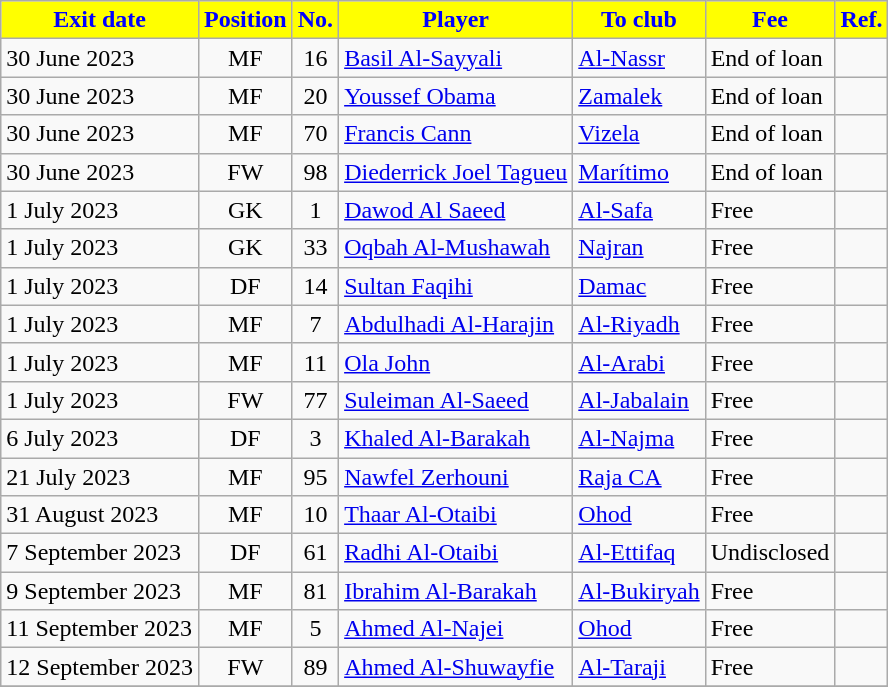<table class="wikitable sortable">
<tr>
<th style="background:yellow; color:blue;"><strong>Exit date</strong></th>
<th style="background:yellow; color:blue;"><strong>Position</strong></th>
<th style="background:yellow; color:blue;"><strong>No.</strong></th>
<th style="background:yellow; color:blue;"><strong>Player</strong></th>
<th style="background:yellow; color:blue;"><strong>To club</strong></th>
<th style="background:yellow; color:blue;"><strong>Fee</strong></th>
<th style="background:yellow; color:blue;"><strong>Ref.</strong></th>
</tr>
<tr>
<td>30 June 2023</td>
<td style="text-align:center;">MF</td>
<td style="text-align:center;">16</td>
<td style="text-align:left;"> <a href='#'>Basil Al-Sayyali</a></td>
<td style="text-align:left;"> <a href='#'>Al-Nassr</a></td>
<td>End of loan</td>
<td></td>
</tr>
<tr>
<td>30 June 2023</td>
<td style="text-align:center;">MF</td>
<td style="text-align:center;">20</td>
<td style="text-align:left;"> <a href='#'>Youssef Obama</a></td>
<td style="text-align:left;"> <a href='#'>Zamalek</a></td>
<td>End of loan</td>
<td></td>
</tr>
<tr>
<td>30 June 2023</td>
<td style="text-align:center;">MF</td>
<td style="text-align:center;">70</td>
<td style="text-align:left;"> <a href='#'>Francis Cann</a></td>
<td style="text-align:left;"> <a href='#'>Vizela</a></td>
<td>End of loan</td>
<td></td>
</tr>
<tr>
<td>30 June 2023</td>
<td style="text-align:center;">FW</td>
<td style="text-align:center;">98</td>
<td style="text-align:left;"> <a href='#'>Diederrick Joel Tagueu</a></td>
<td style="text-align:left;"> <a href='#'>Marítimo</a></td>
<td>End of loan</td>
<td></td>
</tr>
<tr>
<td>1 July 2023</td>
<td style="text-align:center;">GK</td>
<td style="text-align:center;">1</td>
<td style="text-align:left;"> <a href='#'>Dawod Al Saeed</a></td>
<td style="text-align:left;"> <a href='#'>Al-Safa</a></td>
<td>Free</td>
<td></td>
</tr>
<tr>
<td>1 July 2023</td>
<td style="text-align:center;">GK</td>
<td style="text-align:center;">33</td>
<td style="text-align:left;"> <a href='#'>Oqbah Al-Mushawah</a></td>
<td style="text-align:left;"> <a href='#'>Najran</a></td>
<td>Free</td>
<td></td>
</tr>
<tr>
<td>1 July 2023</td>
<td style="text-align:center;">DF</td>
<td style="text-align:center;">14</td>
<td style="text-align:left;"> <a href='#'>Sultan Faqihi</a></td>
<td style="text-align:left;"> <a href='#'>Damac</a></td>
<td>Free</td>
<td></td>
</tr>
<tr>
<td>1 July 2023</td>
<td style="text-align:center;">MF</td>
<td style="text-align:center;">7</td>
<td style="text-align:left;"> <a href='#'>Abdulhadi Al-Harajin</a></td>
<td style="text-align:left;"> <a href='#'>Al-Riyadh</a></td>
<td>Free</td>
<td></td>
</tr>
<tr>
<td>1 July 2023</td>
<td style="text-align:center;">MF</td>
<td style="text-align:center;">11</td>
<td style="text-align:left;"> <a href='#'>Ola John</a></td>
<td style="text-align:left;"> <a href='#'>Al-Arabi</a></td>
<td>Free</td>
<td></td>
</tr>
<tr>
<td>1 July 2023</td>
<td style="text-align:center;">FW</td>
<td style="text-align:center;">77</td>
<td style="text-align:left;"> <a href='#'>Suleiman Al-Saeed</a></td>
<td style="text-align:left;"> <a href='#'>Al-Jabalain</a></td>
<td>Free</td>
<td></td>
</tr>
<tr>
<td>6 July 2023</td>
<td style="text-align:center;">DF</td>
<td style="text-align:center;">3</td>
<td style="text-align:left;"> <a href='#'>Khaled Al-Barakah</a></td>
<td style="text-align:left;"> <a href='#'>Al-Najma</a></td>
<td>Free</td>
<td></td>
</tr>
<tr>
<td>21 July 2023</td>
<td style="text-align:center;">MF</td>
<td style="text-align:center;">95</td>
<td style="text-align:left;"> <a href='#'>Nawfel Zerhouni</a></td>
<td style="text-align:left;"> <a href='#'>Raja CA</a></td>
<td>Free</td>
<td></td>
</tr>
<tr>
<td>31 August 2023</td>
<td style="text-align:center;">MF</td>
<td style="text-align:center;">10</td>
<td style="text-align:left;"> <a href='#'>Thaar Al-Otaibi</a></td>
<td style="text-align:left;"> <a href='#'>Ohod</a></td>
<td>Free</td>
<td></td>
</tr>
<tr>
<td>7 September 2023</td>
<td style="text-align:center;">DF</td>
<td style="text-align:center;">61</td>
<td style="text-align:left;"> <a href='#'>Radhi Al-Otaibi</a></td>
<td style="text-align:left;"> <a href='#'>Al-Ettifaq</a></td>
<td>Undisclosed</td>
<td></td>
</tr>
<tr>
<td>9 September 2023</td>
<td style="text-align:center;">MF</td>
<td style="text-align:center;">81</td>
<td style="text-align:left;"> <a href='#'>Ibrahim Al-Barakah</a></td>
<td style="text-align:left;"> <a href='#'>Al-Bukiryah</a></td>
<td>Free</td>
<td></td>
</tr>
<tr>
<td>11 September 2023</td>
<td style="text-align:center;">MF</td>
<td style="text-align:center;">5</td>
<td style="text-align:left;"> <a href='#'>Ahmed Al-Najei</a></td>
<td style="text-align:left;"> <a href='#'>Ohod</a></td>
<td>Free</td>
<td></td>
</tr>
<tr>
<td>12 September 2023</td>
<td style="text-align:center;">FW</td>
<td style="text-align:center;">89</td>
<td style="text-align:left;"> <a href='#'>Ahmed Al-Shuwayfie</a></td>
<td style="text-align:left;"> <a href='#'>Al-Taraji</a></td>
<td>Free</td>
<td></td>
</tr>
<tr>
</tr>
</table>
